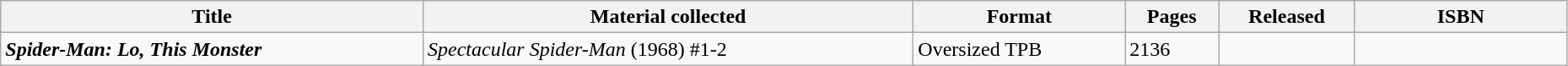<table class="wikitable sortable" width=98%>
<tr>
<th>Title</th>
<th>Material collected</th>
<th class="unsortable">Format</th>
<th>Pages</th>
<th>Released</th>
<th class="unsortable" style="width: 10em;">ISBN</th>
</tr>
<tr>
<td><strong><em>Spider-Man: Lo, This Monster</em></strong></td>
<td><em>Spectacular Spider-Man</em> (1968) #1-2</td>
<td>Oversized TPB</td>
<td>2136</td>
<td></td>
<td></td>
</tr>
</table>
